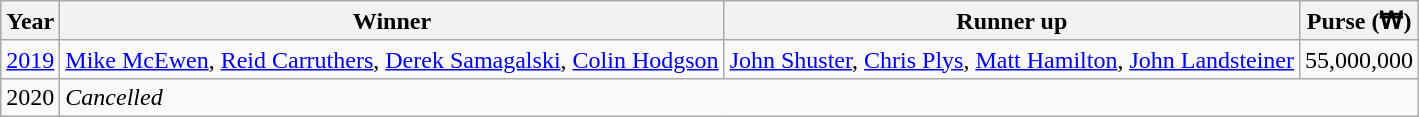<table class="wikitable">
<tr>
<th scope="col">Year</th>
<th scope="col">Winner</th>
<th scope="col">Runner up</th>
<th scope="col">Purse (₩)</th>
</tr>
<tr>
<td><a href='#'>2019</a></td>
<td> <a href='#'>Mike McEwen</a>, <a href='#'>Reid Carruthers</a>, <a href='#'>Derek Samagalski</a>, <a href='#'>Colin Hodgson</a></td>
<td> <a href='#'>John Shuster</a>, <a href='#'>Chris Plys</a>, <a href='#'>Matt Hamilton</a>, <a href='#'>John Landsteiner</a></td>
<td>55,000,000</td>
</tr>
<tr>
<td>2020</td>
<td colspan="3"><em>Cancelled</em></td>
</tr>
</table>
